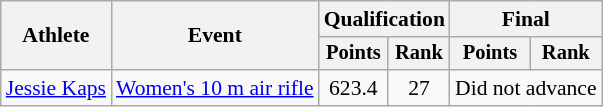<table class="wikitable" style="font-size:90%">
<tr>
<th rowspan="2">Athlete</th>
<th rowspan="2">Event</th>
<th colspan=2>Qualification</th>
<th colspan=2>Final</th>
</tr>
<tr style="font-size:95%">
<th>Points</th>
<th>Rank</th>
<th>Points</th>
<th>Rank</th>
</tr>
<tr align=center>
<td align=left><a href='#'>Jessie Kaps</a></td>
<td align=left><a href='#'>Women's 10 m air rifle</a></td>
<td>623.4</td>
<td>27</td>
<td colspan=2>Did not advance</td>
</tr>
</table>
